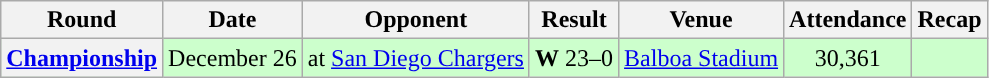<table class="wikitable" style="text-align:center">
<tr>
<th>Round</th>
<th>Date</th>
<th>Opponent</th>
<th>Result</th>
<th>Venue</th>
<th>Attendance</th>
<th>Recap</th>
</tr>
<tr style="background:#cfc">
<th><a href='#'>Championship</a></th>
<td>December 26</td>
<td>at <a href='#'>San Diego Chargers</a></td>
<td><strong>W</strong> 23–0</td>
<td><a href='#'>Balboa Stadium</a></td>
<td>30,361</td>
<td></td>
</tr>
</table>
